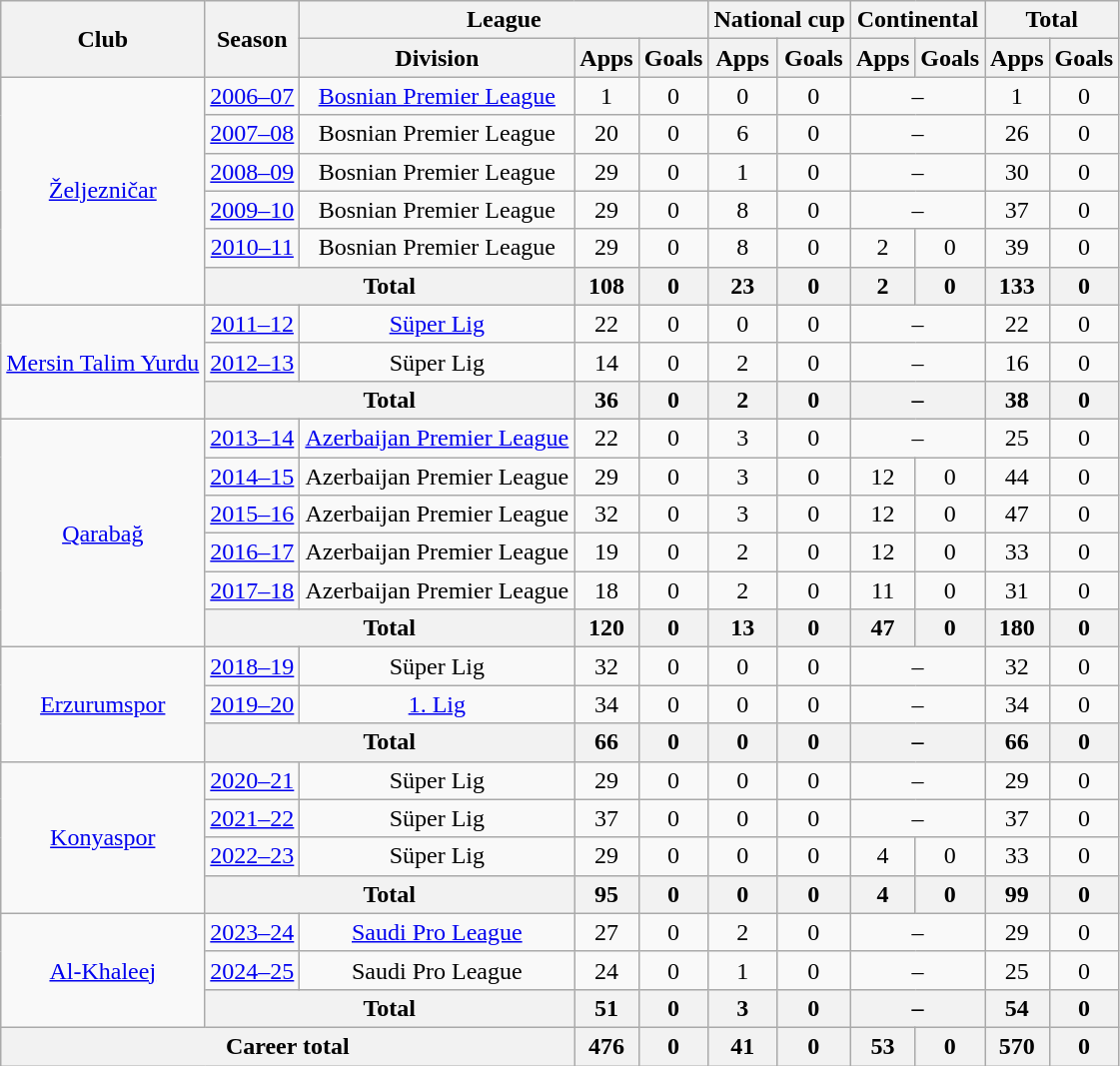<table class="wikitable" style="text-align:center">
<tr>
<th rowspan=2>Club</th>
<th rowspan=2>Season</th>
<th colspan=3>League</th>
<th colspan=2>National cup</th>
<th colspan=2>Continental</th>
<th colspan=2>Total</th>
</tr>
<tr>
<th>Division</th>
<th>Apps</th>
<th>Goals</th>
<th>Apps</th>
<th>Goals</th>
<th>Apps</th>
<th>Goals</th>
<th>Apps</th>
<th>Goals</th>
</tr>
<tr>
<td rowspan=6><a href='#'>Željezničar</a></td>
<td><a href='#'>2006–07</a></td>
<td><a href='#'>Bosnian Premier League</a></td>
<td>1</td>
<td>0</td>
<td>0</td>
<td>0</td>
<td colspan=2>–</td>
<td>1</td>
<td>0</td>
</tr>
<tr>
<td><a href='#'>2007–08</a></td>
<td>Bosnian Premier League</td>
<td>20</td>
<td>0</td>
<td>6</td>
<td>0</td>
<td colspan=2>–</td>
<td>26</td>
<td>0</td>
</tr>
<tr>
<td><a href='#'>2008–09</a></td>
<td>Bosnian Premier League</td>
<td>29</td>
<td>0</td>
<td>1</td>
<td>0</td>
<td colspan=2>–</td>
<td>30</td>
<td>0</td>
</tr>
<tr>
<td><a href='#'>2009–10</a></td>
<td>Bosnian Premier League</td>
<td>29</td>
<td>0</td>
<td>8</td>
<td>0</td>
<td colspan=2>–</td>
<td>37</td>
<td>0</td>
</tr>
<tr>
<td><a href='#'>2010–11</a></td>
<td>Bosnian Premier League</td>
<td>29</td>
<td>0</td>
<td>8</td>
<td>0</td>
<td>2</td>
<td>0</td>
<td>39</td>
<td>0</td>
</tr>
<tr>
<th colspan=2>Total</th>
<th>108</th>
<th>0</th>
<th>23</th>
<th>0</th>
<th>2</th>
<th>0</th>
<th>133</th>
<th>0</th>
</tr>
<tr>
<td rowspan=3><a href='#'>Mersin Talim Yurdu</a></td>
<td><a href='#'>2011–12</a></td>
<td><a href='#'>Süper Lig</a></td>
<td>22</td>
<td>0</td>
<td>0</td>
<td>0</td>
<td colspan=2>–</td>
<td>22</td>
<td>0</td>
</tr>
<tr>
<td><a href='#'>2012–13</a></td>
<td>Süper Lig</td>
<td>14</td>
<td>0</td>
<td>2</td>
<td>0</td>
<td colspan=2>–</td>
<td>16</td>
<td>0</td>
</tr>
<tr>
<th colspan=2>Total</th>
<th>36</th>
<th>0</th>
<th>2</th>
<th>0</th>
<th colspan=2>–</th>
<th>38</th>
<th>0</th>
</tr>
<tr>
<td rowspan=6><a href='#'>Qarabağ</a></td>
<td><a href='#'>2013–14</a></td>
<td><a href='#'>Azerbaijan Premier League</a></td>
<td>22</td>
<td>0</td>
<td>3</td>
<td>0</td>
<td colspan=2>–</td>
<td>25</td>
<td>0</td>
</tr>
<tr>
<td><a href='#'>2014–15</a></td>
<td>Azerbaijan Premier League</td>
<td>29</td>
<td>0</td>
<td>3</td>
<td>0</td>
<td>12</td>
<td>0</td>
<td>44</td>
<td>0</td>
</tr>
<tr>
<td><a href='#'>2015–16</a></td>
<td>Azerbaijan Premier League</td>
<td>32</td>
<td>0</td>
<td>3</td>
<td>0</td>
<td>12</td>
<td>0</td>
<td>47</td>
<td>0</td>
</tr>
<tr>
<td><a href='#'>2016–17</a></td>
<td>Azerbaijan Premier League</td>
<td>19</td>
<td>0</td>
<td>2</td>
<td>0</td>
<td>12</td>
<td>0</td>
<td>33</td>
<td>0</td>
</tr>
<tr>
<td><a href='#'>2017–18</a></td>
<td>Azerbaijan Premier League</td>
<td>18</td>
<td>0</td>
<td>2</td>
<td>0</td>
<td>11</td>
<td>0</td>
<td>31</td>
<td>0</td>
</tr>
<tr>
<th colspan=2>Total</th>
<th>120</th>
<th>0</th>
<th>13</th>
<th>0</th>
<th>47</th>
<th>0</th>
<th>180</th>
<th>0</th>
</tr>
<tr>
<td rowspan=3><a href='#'>Erzurumspor</a></td>
<td><a href='#'>2018–19</a></td>
<td>Süper Lig</td>
<td>32</td>
<td>0</td>
<td>0</td>
<td>0</td>
<td colspan=2>–</td>
<td>32</td>
<td>0</td>
</tr>
<tr>
<td><a href='#'>2019–20</a></td>
<td><a href='#'>1. Lig</a></td>
<td>34</td>
<td>0</td>
<td>0</td>
<td>0</td>
<td colspan=2>–</td>
<td>34</td>
<td>0</td>
</tr>
<tr>
<th colspan=2>Total</th>
<th>66</th>
<th>0</th>
<th>0</th>
<th>0</th>
<th colspan=2>–</th>
<th>66</th>
<th>0</th>
</tr>
<tr>
<td rowspan=4><a href='#'>Konyaspor</a></td>
<td><a href='#'>2020–21</a></td>
<td>Süper Lig</td>
<td>29</td>
<td>0</td>
<td>0</td>
<td>0</td>
<td colspan=2>–</td>
<td>29</td>
<td>0</td>
</tr>
<tr>
<td><a href='#'>2021–22</a></td>
<td>Süper Lig</td>
<td>37</td>
<td>0</td>
<td>0</td>
<td>0</td>
<td colspan=2>–</td>
<td>37</td>
<td>0</td>
</tr>
<tr>
<td><a href='#'>2022–23</a></td>
<td>Süper Lig</td>
<td>29</td>
<td>0</td>
<td>0</td>
<td>0</td>
<td>4</td>
<td>0</td>
<td>33</td>
<td>0</td>
</tr>
<tr>
<th colspan=2>Total</th>
<th>95</th>
<th>0</th>
<th>0</th>
<th>0</th>
<th>4</th>
<th>0</th>
<th>99</th>
<th>0</th>
</tr>
<tr>
<td rowspan=3><a href='#'>Al-Khaleej</a></td>
<td><a href='#'>2023–24</a></td>
<td><a href='#'>Saudi Pro League</a></td>
<td>27</td>
<td>0</td>
<td>2</td>
<td>0</td>
<td colspan=2>–</td>
<td>29</td>
<td>0</td>
</tr>
<tr>
<td><a href='#'>2024–25</a></td>
<td>Saudi Pro League</td>
<td>24</td>
<td>0</td>
<td>1</td>
<td>0</td>
<td colspan=2>–</td>
<td>25</td>
<td>0</td>
</tr>
<tr>
<th colspan=2>Total</th>
<th>51</th>
<th>0</th>
<th>3</th>
<th>0</th>
<th colspan=2>–</th>
<th>54</th>
<th>0</th>
</tr>
<tr>
<th colspan=3>Career total</th>
<th>476</th>
<th>0</th>
<th>41</th>
<th>0</th>
<th>53</th>
<th>0</th>
<th>570</th>
<th>0</th>
</tr>
</table>
